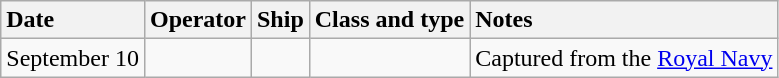<table class="wikitable nowraplinks">
<tr>
<th style="text-align: left">Date</th>
<th style="text-align: left">Operator</th>
<th style="text-align: left">Ship</th>
<th style="text-align: left">Class and type</th>
<th style="text-align: left">Notes</th>
</tr>
<tr ---->
<td>September 10</td>
<td></td>
<td><em></em></td>
<td></td>
<td>Captured from the <a href='#'>Royal Navy</a></td>
</tr>
</table>
